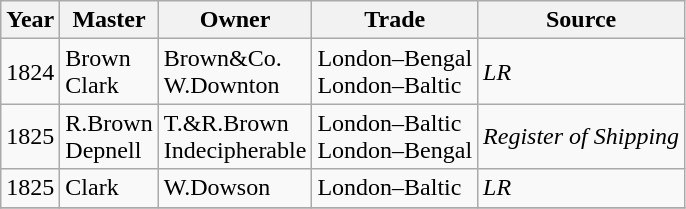<table class=" wikitable">
<tr>
<th>Year</th>
<th>Master</th>
<th>Owner</th>
<th>Trade</th>
<th>Source</th>
</tr>
<tr>
<td>1824</td>
<td>Brown<br>Clark</td>
<td>Brown&Co.<br>W.Downton</td>
<td>London–Bengal<br>London–Baltic</td>
<td><em>LR</em></td>
</tr>
<tr>
<td>1825</td>
<td>R.Brown<br>Depnell</td>
<td>T.&R.Brown<br>Indecipherable</td>
<td>London–Baltic<br>London–Bengal</td>
<td><em>Register of Shipping</em></td>
</tr>
<tr>
<td>1825</td>
<td>Clark</td>
<td>W.Dowson</td>
<td>London–Baltic</td>
<td><em>LR</em></td>
</tr>
<tr>
</tr>
</table>
